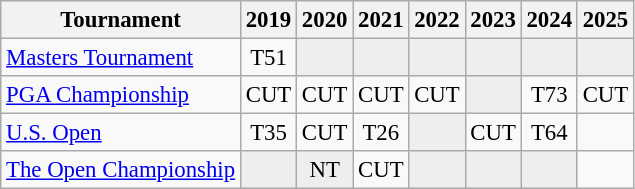<table class="wikitable" style="font-size:95%;text-align:center;">
<tr>
<th>Tournament</th>
<th>2019</th>
<th>2020</th>
<th>2021</th>
<th>2022</th>
<th>2023</th>
<th>2024</th>
<th>2025</th>
</tr>
<tr>
<td align=left><a href='#'>Masters Tournament</a></td>
<td>T51</td>
<td style="background:#eeeeee;"></td>
<td style="background:#eeeeee;"></td>
<td style="background:#eeeeee;"></td>
<td style="background:#eeeeee;"></td>
<td style="background:#eeeeee;"></td>
<td style="background:#eeeeee;"></td>
</tr>
<tr>
<td align=left><a href='#'>PGA Championship</a></td>
<td>CUT</td>
<td>CUT</td>
<td>CUT</td>
<td>CUT</td>
<td style="background:#eeeeee;"></td>
<td>T73</td>
<td>CUT</td>
</tr>
<tr>
<td align=left><a href='#'>U.S. Open</a></td>
<td>T35</td>
<td>CUT</td>
<td>T26</td>
<td style="background:#eeeeee;"></td>
<td>CUT</td>
<td>T64</td>
<td></td>
</tr>
<tr>
<td align=left><a href='#'>The Open Championship</a></td>
<td style="background:#eeeeee;"></td>
<td style="background:#eeeeee;">NT</td>
<td>CUT</td>
<td style="background:#eeeeee;"></td>
<td style="background:#eeeeee;"></td>
<td style="background:#eeeeee;"></td>
<td></td>
</tr>
</table>
